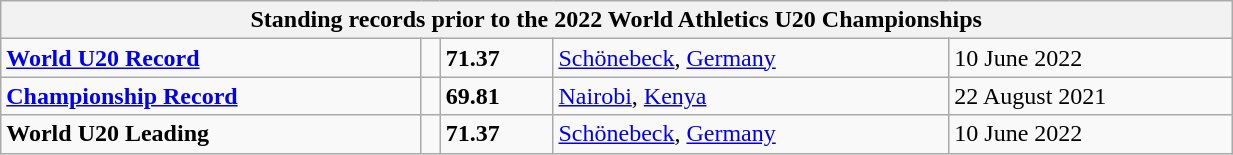<table class="wikitable" width=65%>
<tr>
<th colspan="5">Standing records prior to the 2022 World Athletics U20 Championships</th>
</tr>
<tr>
<td><strong><a href='#'>World U20 Record</a></strong></td>
<td></td>
<td><strong>71.37</strong></td>
<td><a href='#'>Schönebeck</a>, <a href='#'>Germany</a></td>
<td>10 June 2022</td>
</tr>
<tr>
<td><strong><a href='#'>Championship Record</a></strong></td>
<td></td>
<td><strong>69.81</strong></td>
<td><a href='#'>Nairobi</a>, <a href='#'>Kenya</a></td>
<td>22 August 2021</td>
</tr>
<tr>
<td><strong>World U20 Leading</strong></td>
<td></td>
<td><strong>71.37</strong></td>
<td><a href='#'>Schönebeck</a>, <a href='#'>Germany</a></td>
<td>10 June 2022</td>
</tr>
</table>
